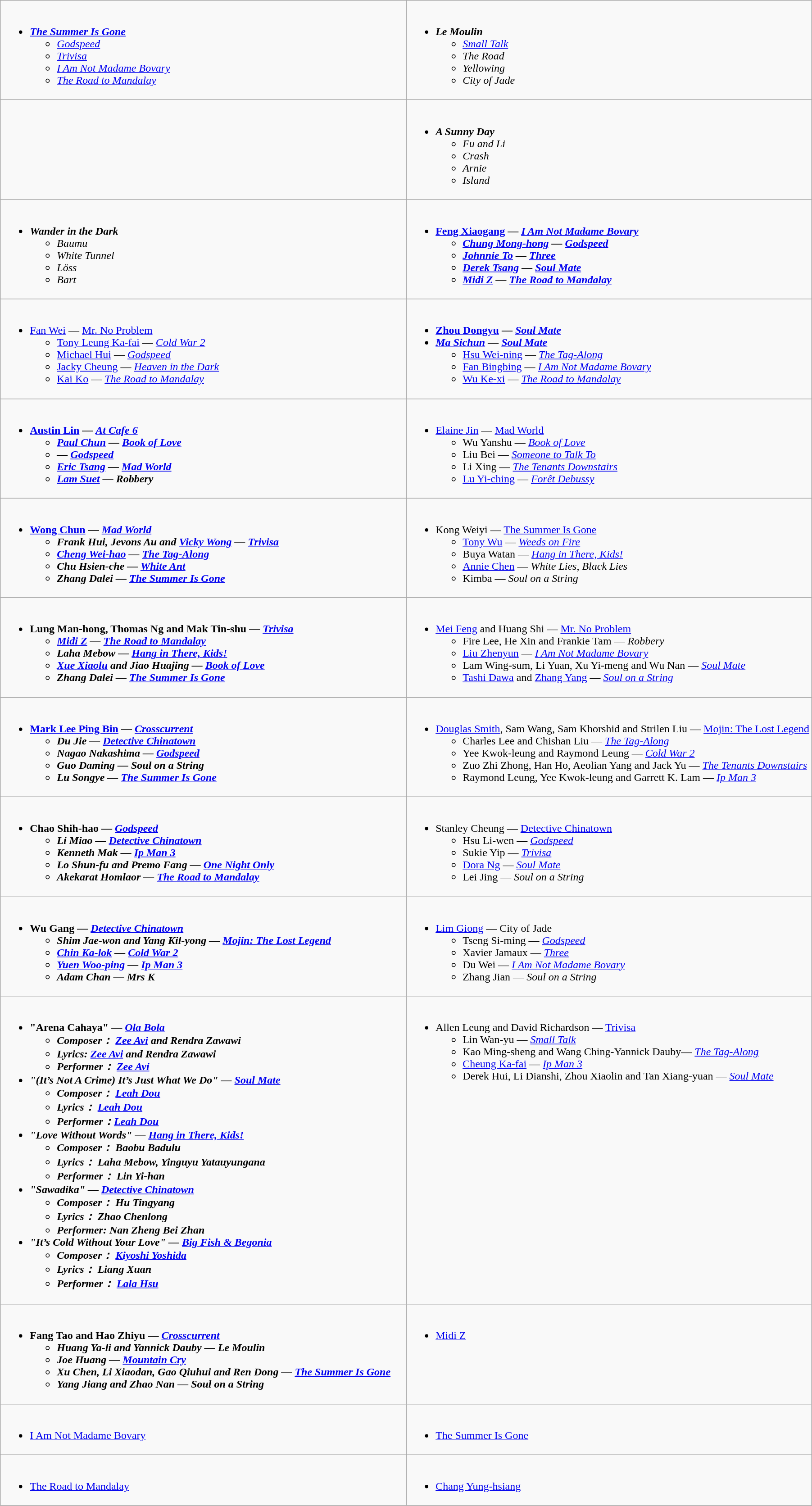<table class=wikitable>
<tr>
<td valign="top" width="50%"><br><ul><li><strong><em><a href='#'>The Summer Is Gone</a></em></strong><ul><li><em><a href='#'>Godspeed</a></em></li><li><em><a href='#'>Trivisa</a></em></li><li><em><a href='#'>I Am Not Madame Bovary</a></em></li><li><em><a href='#'>The Road to Mandalay</a></em></li></ul></li></ul></td>
<td valign="top" width="50%"><br><ul><li><strong><em>Le Moulin</em></strong><ul><li><em><a href='#'>Small Talk</a></em></li><li><em>The Road</em></li><li><em>Yellowing</em></li><li><em>City of Jade</em></li></ul></li></ul></td>
</tr>
<tr>
<td valign="top" width="50%"><br>
</td>
<td valign="top" width="50%"><br><ul><li><strong><em>A Sunny Day</em></strong><ul><li><em>Fu and Li</em></li><li><em>Crash</em></li><li><em>Arnie</em></li><li><em>Island</em></li></ul></li></ul></td>
</tr>
<tr>
<td valign="top" width="50%"><br><ul><li><strong><em>Wander in the Dark</em></strong><ul><li><em>Baumu</em></li><li><em>White Tunnel</em></li><li><em>Löss</em></li><li><em>Bart</em></li></ul></li></ul></td>
<td valign="top" width="50%"><br><ul><li><strong><a href='#'>Feng Xiaogang</a> — <em><a href='#'>I Am Not Madame Bovary</a><strong><em><ul><li><a href='#'>Chung Mong-hong</a> — </em><a href='#'>Godspeed</a><em></li><li><a href='#'>Johnnie To</a> — </em><a href='#'>Three</a><em></li><li><a href='#'>Derek Tsang</a> — </em><a href='#'>Soul Mate</a><em></li><li><a href='#'>Midi Z</a> — </em><a href='#'>The Road to Mandalay</a><em></li></ul></li></ul></td>
</tr>
<tr>
<td valign="top" width="50%"><br><ul><li></strong><a href='#'>Fan Wei</a> — </em><a href='#'>Mr. No Problem</a></em></strong><ul><li><a href='#'>Tony Leung Ka-fai</a> — <em><a href='#'>Cold War 2</a></em></li><li><a href='#'>Michael Hui</a> — <em><a href='#'>Godspeed</a></em></li><li><a href='#'>Jacky Cheung</a> — <em><a href='#'>Heaven in the Dark</a></em></li><li><a href='#'>Kai Ko</a> — <em><a href='#'>The Road to Mandalay</a></em></li></ul></li></ul></td>
<td valign="top" width="50%"><br><ul><li><strong><a href='#'>Zhou Dongyu</a> — <em><a href='#'>Soul Mate</a><strong><em></li><li></strong><a href='#'>Ma Sichun</a> — </em><a href='#'>Soul Mate</a></em></strong><ul><li><a href='#'>Hsu Wei-ning</a> — <em><a href='#'>The Tag-Along</a></em></li><li><a href='#'>Fan Bingbing</a> — <em><a href='#'>I Am Not Madame Bovary</a></em></li><li><a href='#'>Wu Ke-xi</a> — <em><a href='#'>The Road to Mandalay</a></em></li></ul></li></ul></td>
</tr>
<tr>
<td valign="top" width="50%"><br><ul><li><strong><a href='#'>Austin Lin</a> — <em><a href='#'>At Cafe 6</a><strong><em><ul><li><a href='#'>Paul Chun</a> — </em><a href='#'>Book of Love</a><em></li><li> — </em><a href='#'>Godspeed</a><em></li><li><a href='#'>Eric Tsang</a> — </em><a href='#'>Mad World</a><em></li><li><a href='#'>Lam Suet</a> — </em>Robbery<em></li></ul></li></ul></td>
<td valign="top" width="50%"><br><ul><li></strong><a href='#'>Elaine Jin</a> — </em><a href='#'>Mad World</a></em></strong><ul><li>Wu Yanshu — <em><a href='#'>Book of Love</a></em></li><li>Liu Bei — <em><a href='#'>Someone to Talk To</a></em></li><li>Li Xing — <em><a href='#'>The Tenants Downstairs</a></em></li><li><a href='#'>Lu Yi-ching</a> — <em><a href='#'>Forêt Debussy</a></em></li></ul></li></ul></td>
</tr>
<tr>
<td valign="top" width="50%"><br><ul><li><strong><a href='#'>Wong Chun</a> — <em><a href='#'>Mad World</a><strong><em><ul><li>Frank Hui, Jevons Au and <a href='#'>Vicky Wong</a> — </em><a href='#'>Trivisa</a><em></li><li><a href='#'>Cheng Wei-hao</a> — </em><a href='#'>The Tag-Along</a><em></li><li>Chu Hsien-che — </em><a href='#'>White Ant</a><em></li><li>Zhang Dalei — </em><a href='#'>The Summer Is Gone</a><em></li></ul></li></ul></td>
<td valign="top" width="50%"><br><ul><li></strong>Kong Weiyi — </em><a href='#'>The Summer Is Gone</a></em></strong><ul><li><a href='#'>Tony Wu</a> — <em><a href='#'>Weeds on Fire</a></em></li><li>Buya Watan — <em><a href='#'>Hang in There, Kids!</a></em></li><li><a href='#'>Annie Chen</a> — <em>White Lies, Black Lies</em></li><li>Kimba — <em>Soul on a String</em></li></ul></li></ul></td>
</tr>
<tr>
<td valign="top" width="50%"><br><ul><li><strong>Lung Man-hong, Thomas Ng and Mak Tin-shu — <em><a href='#'>Trivisa</a><strong><em><ul><li><a href='#'>Midi Z</a> — </em><a href='#'>The Road to Mandalay</a><em></li><li>Laha Mebow — </em><a href='#'>Hang in There, Kids!</a><em></li><li><a href='#'>Xue Xiaolu</a> and Jiao Huajing — </em><a href='#'>Book of Love</a><em></li><li>Zhang Dalei — </em><a href='#'>The Summer Is Gone</a><em></li></ul></li></ul></td>
<td valign="top" width="50%"><br><ul><li></strong><a href='#'>Mei Feng</a> and Huang Shi — </em><a href='#'>Mr. No Problem</a></em></strong><ul><li>Fire Lee, He Xin and Frankie Tam — <em>Robbery</em></li><li><a href='#'>Liu Zhenyun</a> — <em><a href='#'>I Am Not Madame Bovary</a></em></li><li>Lam Wing-sum, Li Yuan, Xu Yi-meng and Wu Nan — <em><a href='#'>Soul Mate</a></em></li><li><a href='#'>Tashi Dawa</a> and <a href='#'>Zhang Yang</a> — <em><a href='#'>Soul on a String</a></em></li></ul></li></ul></td>
</tr>
<tr>
<td valign="top" width="50%"><br><ul><li><strong><a href='#'>Mark Lee Ping Bin</a> — <em><a href='#'>Crosscurrent</a><strong><em><ul><li>Du Jie — </em><a href='#'>Detective Chinatown</a><em></li><li>Nagao Nakashima — </em><a href='#'>Godspeed</a><em></li><li>Guo Daming — </em>Soul on a String<em></li><li>Lu Songye — </em><a href='#'>The Summer Is Gone</a><em></li></ul></li></ul></td>
<td valign="top" width="50%"><br><ul><li></strong><a href='#'>Douglas Smith</a>, Sam Wang, Sam Khorshid and Strilen Liu — </em><a href='#'>Mojin: The Lost Legend</a></em></strong><ul><li>Charles Lee and Chishan Liu — <em><a href='#'>The Tag-Along</a></em></li><li>Yee Kwok-leung and Raymond Leung — <em><a href='#'>Cold War 2</a></em></li><li>Zuo Zhi Zhong, Han Ho, Aeolian Yang and Jack Yu — <em><a href='#'>The Tenants Downstairs</a></em></li><li>Raymond Leung, Yee Kwok-leung and Garrett K. Lam — <em><a href='#'>Ip Man 3</a></em></li></ul></li></ul></td>
</tr>
<tr>
<td valign="top" width="50%"><br><ul><li><strong>Chao Shih-hao — <em><a href='#'>Godspeed</a><strong><em><ul><li>Li Miao — </em><a href='#'>Detective Chinatown</a><em></li><li>Kenneth Mak — </em><a href='#'>Ip Man 3</a><em></li><li>Lo Shun-fu and Premo Fang — </em><a href='#'>One Night Only</a><em></li><li>Akekarat Homlaor — </em><a href='#'>The Road to Mandalay</a><em></li></ul></li></ul></td>
<td valign="top" width="50%"><br><ul><li></strong>Stanley Cheung — </em><a href='#'>Detective Chinatown</a></em></strong><ul><li>Hsu Li-wen — <em><a href='#'>Godspeed</a></em></li><li>Sukie Yip — <em><a href='#'>Trivisa</a></em></li><li><a href='#'>Dora Ng</a> — <em><a href='#'>Soul Mate</a></em></li><li>Lei Jing — <em>Soul on a String</em></li></ul></li></ul></td>
</tr>
<tr>
<td valign="top" width="50%"><br><ul><li><strong>Wu Gang — <em><a href='#'>Detective Chinatown</a><strong><em><ul><li>Shim Jae-won and Yang Kil-yong — </em><a href='#'>Mojin: The Lost Legend</a><em></li><li><a href='#'>Chin Ka-lok</a> — </em><a href='#'>Cold War 2</a><em></li><li><a href='#'>Yuen Woo-ping</a> — </em><a href='#'>Ip Man 3</a><em></li><li>Adam Chan — </em>Mrs K<em></li></ul></li></ul></td>
<td valign="top" width="50%"><br><ul><li></strong><a href='#'>Lim Giong</a> — </em>City of Jade</em></strong><ul><li>Tseng Si-ming — <em><a href='#'>Godspeed</a></em></li><li>Xavier Jamaux — <em><a href='#'>Three</a></em></li><li>Du Wei — <em><a href='#'>I Am Not Madame Bovary</a></em></li><li>Zhang Jian — <em>Soul on a String</em></li></ul></li></ul></td>
</tr>
<tr>
<td valign="top" width="50%"><br><ul><li><strong>"Arena Cahaya" — <em><a href='#'>Ola Bola</a><strong><em><ul><li>Composer： <a href='#'>Zee Avi</a> and Rendra Zawawi</li><li>Lyrics: <a href='#'>Zee Avi</a> and Rendra Zawawi</li><li>Performer： <a href='#'>Zee Avi</a></li></ul></li><li>"(It’s Not A Crime) It’s Just What We Do" — </em><a href='#'>Soul Mate</a><em><ul><li>Composer： <a href='#'>Leah Dou</a></li><li>Lyrics： <a href='#'>Leah Dou</a></li><li>Performer：<a href='#'>Leah Dou</a></li></ul></li><li>"Love Without Words" — </em><a href='#'>Hang in There, Kids!</a><em><ul><li>Composer： Baobu Badulu</li><li>Lyrics： Laha Mebow, Yinguyu Yatauyungana</li><li>Performer： Lin Yi-han</li></ul></li><li>"Sawadika" — </em><a href='#'>Detective Chinatown</a><em><ul><li>Composer： Hu Tingyang</li><li>Lyrics： Zhao Chenlong</li><li>Performer: Nan Zheng Bei Zhan</li></ul></li><li>"It’s Cold Without Your Love" — </em><a href='#'>Big Fish & Begonia</a><em><ul><li>Composer： <a href='#'>Kiyoshi Yoshida</a></li><li>Lyrics： Liang Xuan</li><li>Performer： <a href='#'>Lala Hsu</a></li></ul></li></ul></td>
<td valign="top" width="50%"><br><ul><li></strong>Allen Leung and David Richardson — </em><a href='#'>Trivisa</a></em></strong><ul><li>Lin Wan-yu — <em><a href='#'>Small Talk</a></em></li><li>Kao Ming-sheng and Wang Ching-Yannick Dauby— <em><a href='#'>The Tag-Along</a></em></li><li><a href='#'>Cheung Ka-fai</a> — <em><a href='#'>Ip Man 3</a></em></li><li>Derek Hui, Li Dianshi, Zhou Xiaolin and Tan Xiang-yuan — <em><a href='#'>Soul Mate</a></em></li></ul></li></ul></td>
</tr>
<tr>
<td valign="top" width="50%"><br><ul><li><strong>Fang Tao and Hao Zhiyu — <em><a href='#'>Crosscurrent</a><strong><em><ul><li>Huang Ya-li and Yannick Dauby — </em>Le Moulin<em></li><li>Joe Huang — </em><a href='#'>Mountain Cry</a><em></li><li>Xu Chen, Li Xiaodan, Gao Qiuhui and Ren Dong — </em><a href='#'>The Summer Is Gone</a><em></li><li>Yang Jiang and Zhao Nan — </em>Soul on a String<em></li></ul></li></ul></td>
<td valign="top" width="50%"><br><ul><li></strong><a href='#'>Midi Z</a><strong></li></ul></td>
</tr>
<tr>
<td valign="top" width="50%"><br><ul><li></em></strong><a href='#'>I Am Not Madame Bovary</a><strong><em></li></ul></td>
<td valign="top" width="50%"><br><ul><li></em></strong><a href='#'>The Summer Is Gone</a><strong><em></li></ul></td>
</tr>
<tr>
<td valign="top" width="50%"><br><ul><li></em></strong><a href='#'>The Road to Mandalay</a><strong><em></li></ul></td>
<td valign="top" width="50%"><br><ul><li></strong><a href='#'>Chang Yung-hsiang</a><strong></li></ul></td>
</tr>
</table>
